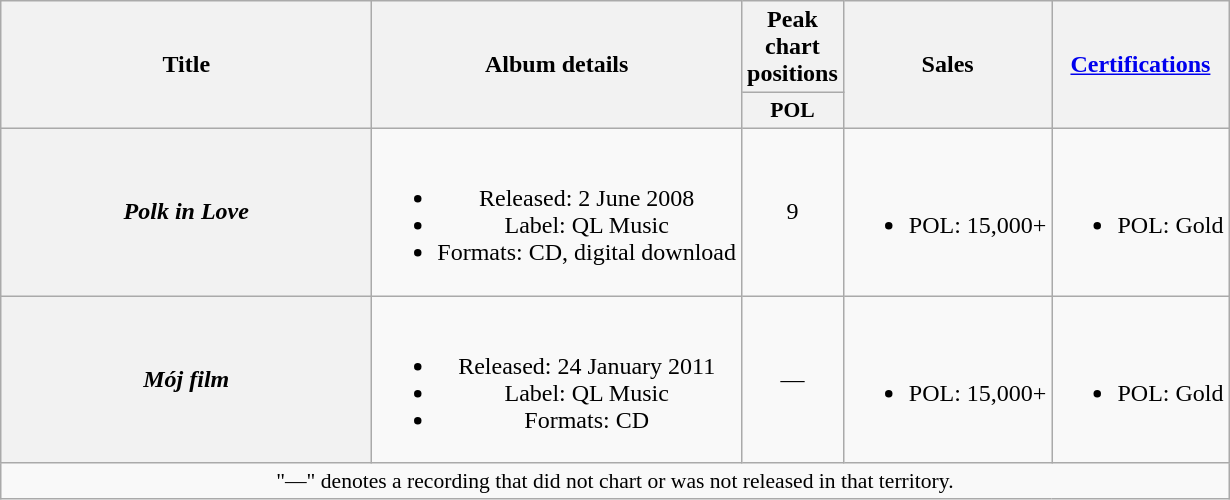<table class="wikitable plainrowheaders" style="text-align:center;">
<tr>
<th scope="col" rowspan="2" style="width:15em;">Title</th>
<th scope="col" rowspan="2">Album details</th>
<th scope="col" colspan="1">Peak chart positions</th>
<th scope="col" rowspan="2">Sales</th>
<th scope="col" rowspan="2"><a href='#'>Certifications</a></th>
</tr>
<tr>
<th scope="col" style="width:3em;font-size:90%;">POL<br></th>
</tr>
<tr>
<th scope="row"><em>Polk in Love</em></th>
<td><br><ul><li>Released: 2 June 2008</li><li>Label: QL Music</li><li>Formats: CD, digital download</li></ul></td>
<td>9</td>
<td><br><ul><li>POL: 15,000+</li></ul></td>
<td><br><ul><li>POL: Gold</li></ul></td>
</tr>
<tr>
<th scope="row"><em>Mój film</em></th>
<td><br><ul><li>Released: 24 January 2011</li><li>Label: QL Music</li><li>Formats: CD</li></ul></td>
<td>—</td>
<td><br><ul><li>POL: 15,000+</li></ul></td>
<td><br><ul><li>POL: Gold</li></ul></td>
</tr>
<tr>
<td colspan="20" style="font-size:90%">"—" denotes a recording that did not chart or was not released in that territory.</td>
</tr>
</table>
